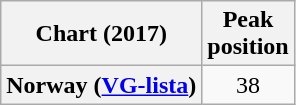<table class="wikitable plainrowheaders" style="text-align:center">
<tr>
<th scope="col">Chart (2017)</th>
<th scope="col">Peak<br>position</th>
</tr>
<tr>
<th scope="row">Norway (<a href='#'>VG-lista</a>)</th>
<td>38</td>
</tr>
</table>
